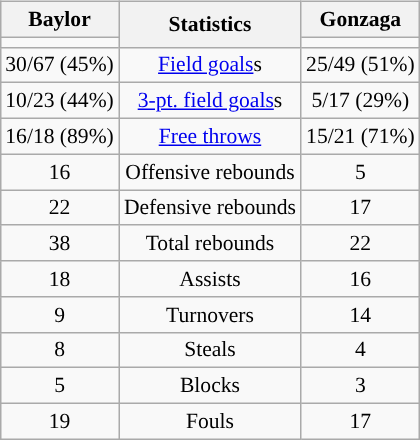<table style="width:100%;">
<tr>
<td valign=top align=right width=33%><br>














</td>
<td style="vertical-align:top; align:center; width:33%;"><br><table style="width:100%;">
<tr>
<td style="width=50%;"></td>
<td></td>
<td style="width=50%;"></td>
</tr>
</table>
<table class="wikitable" style="font-size:90%; text-align:center; margin:auto;" align=center>
<tr>
<th>Baylor</th>
<th rowspan=2>Statistics</th>
<th>Gonzaga</th>
</tr>
<tr>
<td style="background:#"></td>
<td style="background:#"></td>
</tr>
<tr>
<td>30/67 (45%)</td>
<td><a href='#'>Field goals</a>s</td>
<td>25/49 (51%)</td>
</tr>
<tr>
<td>10/23 (44%)</td>
<td><a href='#'>3-pt. field goals</a>s</td>
<td>5/17 (29%)</td>
</tr>
<tr>
<td>16/18 (89%)</td>
<td><a href='#'>Free throws</a></td>
<td>15/21 (71%)</td>
</tr>
<tr>
<td>16</td>
<td>Offensive rebounds</td>
<td>5</td>
</tr>
<tr>
<td>22</td>
<td>Defensive rebounds</td>
<td>17</td>
</tr>
<tr>
<td>38</td>
<td>Total rebounds</td>
<td>22</td>
</tr>
<tr>
<td>18</td>
<td>Assists</td>
<td>16</td>
</tr>
<tr>
<td>9</td>
<td>Turnovers</td>
<td>14</td>
</tr>
<tr>
<td>8</td>
<td>Steals</td>
<td>4</td>
</tr>
<tr>
<td>5</td>
<td>Blocks</td>
<td>3</td>
</tr>
<tr>
<td>19</td>
<td>Fouls</td>
<td>17</td>
</tr>
</table>
</td>
<td style="vertical-align:top; align:left; width:33%;"><br>











</td>
</tr>
</table>
